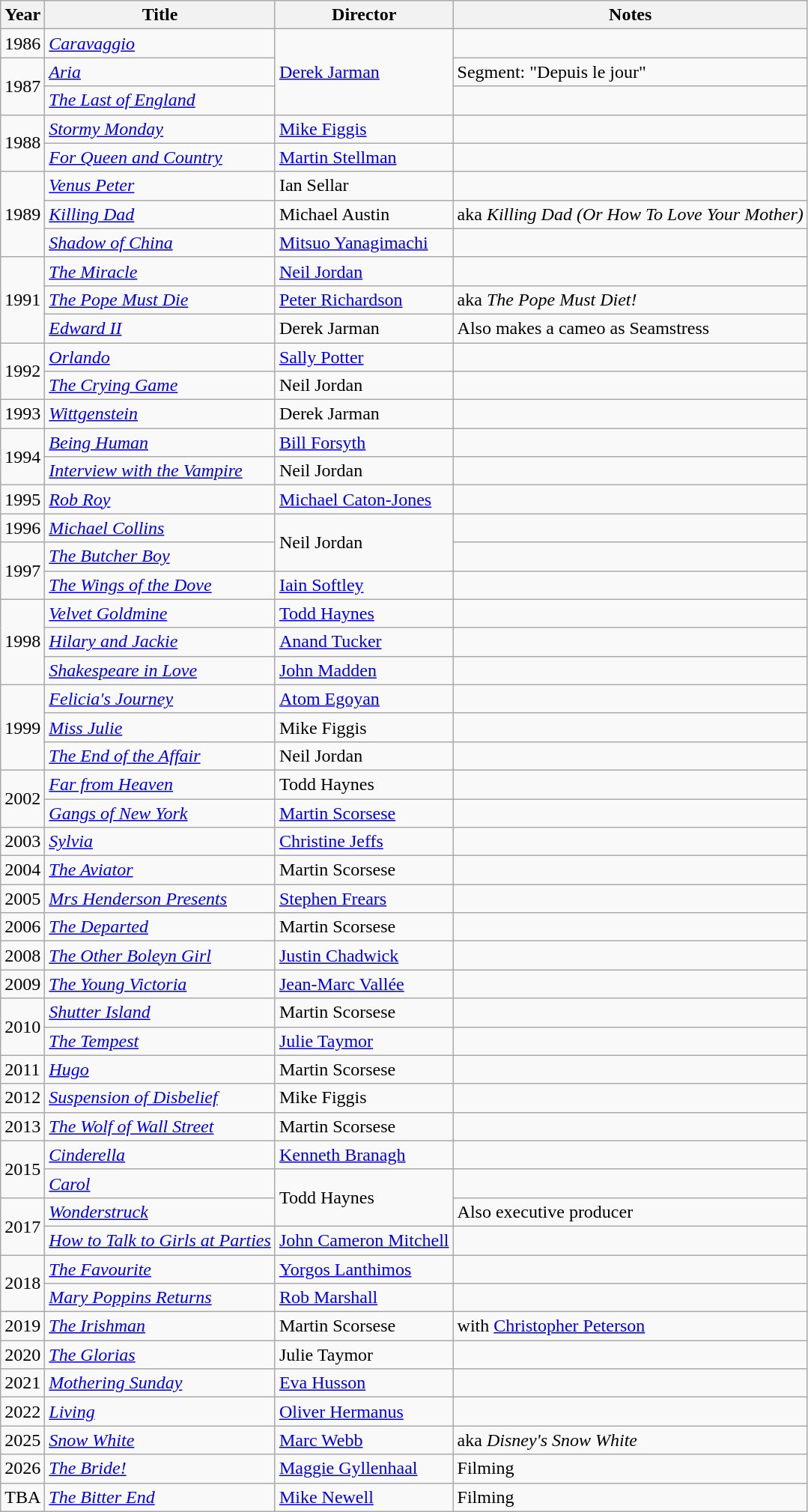<table class="wikitable sortable">
<tr>
<th>Year</th>
<th>Title</th>
<th>Director</th>
<th class="unsortable">Notes</th>
</tr>
<tr>
<td>1986</td>
<td><em><a href='#'>Caravaggio</a></em></td>
<td rowspan="3"><a href='#'>Derek Jarman</a></td>
<td></td>
</tr>
<tr>
<td rowspan="2">1987</td>
<td><em><a href='#'>Aria</a></em></td>
<td>Segment: "Depuis le jour"</td>
</tr>
<tr>
<td><em><a href='#'>The Last of England</a></em></td>
<td></td>
</tr>
<tr>
<td rowspan="2">1988</td>
<td><em><a href='#'>Stormy Monday</a></em></td>
<td><a href='#'>Mike Figgis</a></td>
<td></td>
</tr>
<tr>
<td><em><a href='#'>For Queen and Country</a></em></td>
<td><a href='#'>Martin Stellman</a></td>
<td></td>
</tr>
<tr>
<td rowspan="3">1989</td>
<td><em><a href='#'>Venus Peter</a></em></td>
<td>Ian Sellar</td>
<td></td>
</tr>
<tr>
<td><em><a href='#'>Killing Dad</a></em></td>
<td>Michael Austin</td>
<td>aka <em>Killing Dad (Or How To Love Your Mother)</em></td>
</tr>
<tr>
<td><em><a href='#'>Shadow of China</a></em></td>
<td><a href='#'>Mitsuo Yanagimachi</a></td>
<td></td>
</tr>
<tr>
<td rowspan="3">1991</td>
<td><em><a href='#'>The Miracle</a></em></td>
<td><a href='#'>Neil Jordan</a></td>
<td></td>
</tr>
<tr>
<td><em><a href='#'>The Pope Must Die</a></em></td>
<td><a href='#'>Peter Richardson</a></td>
<td>aka <em>The Pope Must Diet!</em></td>
</tr>
<tr>
<td><em><a href='#'>Edward II</a></em></td>
<td>Derek Jarman</td>
<td>Also makes a cameo as Seamstress</td>
</tr>
<tr>
<td rowspan="2">1992</td>
<td><em><a href='#'>Orlando</a></em></td>
<td><a href='#'>Sally Potter</a></td>
<td></td>
</tr>
<tr>
<td><em><a href='#'>The Crying Game</a></em></td>
<td>Neil Jordan</td>
<td></td>
</tr>
<tr>
<td>1993</td>
<td><em><a href='#'>Wittgenstein</a></em></td>
<td>Derek Jarman</td>
<td></td>
</tr>
<tr>
<td rowspan="2">1994</td>
<td><em><a href='#'>Being Human</a></em></td>
<td><a href='#'>Bill Forsyth</a></td>
<td></td>
</tr>
<tr>
<td><em><a href='#'>Interview with the Vampire</a></em></td>
<td>Neil Jordan</td>
<td></td>
</tr>
<tr>
<td>1995</td>
<td><em><a href='#'>Rob Roy</a></em></td>
<td><a href='#'>Michael Caton-Jones</a></td>
<td></td>
</tr>
<tr>
<td>1996</td>
<td><em><a href='#'>Michael Collins</a></em></td>
<td rowspan="2">Neil Jordan</td>
<td></td>
</tr>
<tr>
<td rowspan="2">1997</td>
<td><em><a href='#'>The Butcher Boy</a></em></td>
<td></td>
</tr>
<tr>
<td><em><a href='#'>The Wings of the Dove</a></em></td>
<td><a href='#'>Iain Softley</a></td>
<td></td>
</tr>
<tr>
<td rowspan="3">1998</td>
<td><em><a href='#'>Velvet Goldmine</a></em></td>
<td><a href='#'>Todd Haynes</a></td>
<td></td>
</tr>
<tr>
<td><em><a href='#'>Hilary and Jackie</a></em></td>
<td><a href='#'>Anand Tucker</a></td>
<td></td>
</tr>
<tr>
<td><em><a href='#'>Shakespeare in Love</a></em></td>
<td><a href='#'>John Madden</a></td>
<td></td>
</tr>
<tr>
<td rowspan="3">1999</td>
<td><em><a href='#'>Felicia's Journey</a></em></td>
<td><a href='#'>Atom Egoyan</a></td>
<td></td>
</tr>
<tr>
<td><em><a href='#'>Miss Julie</a></em></td>
<td>Mike Figgis</td>
<td></td>
</tr>
<tr>
<td><em><a href='#'>The End of the Affair</a></em></td>
<td>Neil Jordan</td>
<td></td>
</tr>
<tr>
<td rowspan="2">2002</td>
<td><em><a href='#'>Far from Heaven</a></em></td>
<td>Todd Haynes</td>
<td></td>
</tr>
<tr>
<td><em><a href='#'>Gangs of New York</a></em></td>
<td><a href='#'>Martin Scorsese</a></td>
<td></td>
</tr>
<tr>
<td>2003</td>
<td><em><a href='#'>Sylvia</a></em></td>
<td><a href='#'>Christine Jeffs</a></td>
<td></td>
</tr>
<tr>
<td>2004</td>
<td><em><a href='#'>The Aviator</a></em></td>
<td>Martin Scorsese</td>
<td></td>
</tr>
<tr>
<td>2005</td>
<td><em><a href='#'>Mrs Henderson Presents</a></em></td>
<td><a href='#'>Stephen Frears</a></td>
<td></td>
</tr>
<tr>
<td>2006</td>
<td><em><a href='#'>The Departed</a></em></td>
<td>Martin Scorsese</td>
<td></td>
</tr>
<tr>
<td>2008</td>
<td><em><a href='#'>The Other Boleyn Girl</a></em></td>
<td><a href='#'>Justin Chadwick</a></td>
<td></td>
</tr>
<tr>
<td>2009</td>
<td><em><a href='#'>The Young Victoria</a></em></td>
<td><a href='#'>Jean-Marc Vallée</a></td>
<td></td>
</tr>
<tr>
<td rowspan="2">2010</td>
<td><em><a href='#'>Shutter Island</a></em></td>
<td>Martin Scorsese</td>
<td></td>
</tr>
<tr>
<td><em><a href='#'>The Tempest</a></em></td>
<td><a href='#'>Julie Taymor</a></td>
<td></td>
</tr>
<tr>
<td>2011</td>
<td><em><a href='#'>Hugo</a></em></td>
<td>Martin Scorsese</td>
<td></td>
</tr>
<tr>
<td>2012</td>
<td><em><a href='#'>Suspension of Disbelief</a></em></td>
<td>Mike Figgis</td>
<td></td>
</tr>
<tr>
<td>2013</td>
<td><em><a href='#'>The Wolf of Wall Street</a></em></td>
<td>Martin Scorsese</td>
<td></td>
</tr>
<tr>
<td rowspan="2">2015</td>
<td><em><a href='#'>Cinderella</a></em></td>
<td><a href='#'>Kenneth Branagh</a></td>
<td></td>
</tr>
<tr>
<td><em><a href='#'>Carol</a></em></td>
<td rowspan="2">Todd Haynes</td>
<td></td>
</tr>
<tr>
<td rowspan="2">2017</td>
<td><em><a href='#'>Wonderstruck</a></em></td>
<td>Also executive producer</td>
</tr>
<tr>
<td><em><a href='#'>How to Talk to Girls at Parties</a></em></td>
<td><a href='#'>John Cameron Mitchell</a></td>
<td></td>
</tr>
<tr>
<td rowspan="2">2018</td>
<td><em><a href='#'>The Favourite</a></em></td>
<td><a href='#'>Yorgos Lanthimos</a></td>
<td></td>
</tr>
<tr>
<td><em><a href='#'>Mary Poppins Returns</a></em></td>
<td><a href='#'>Rob Marshall</a></td>
<td></td>
</tr>
<tr>
<td>2019</td>
<td><em><a href='#'>The Irishman</a></em></td>
<td>Martin Scorsese</td>
<td>with <a href='#'>Christopher Peterson</a></td>
</tr>
<tr>
<td>2020</td>
<td><em><a href='#'>The Glorias</a></em></td>
<td>Julie Taymor</td>
<td></td>
</tr>
<tr>
<td>2021</td>
<td><em><a href='#'>Mothering Sunday</a></em></td>
<td><a href='#'>Eva Husson</a></td>
<td></td>
</tr>
<tr>
<td>2022</td>
<td><em><a href='#'>Living</a></em></td>
<td><a href='#'>Oliver Hermanus</a></td>
<td></td>
</tr>
<tr>
<td>2025</td>
<td><em><a href='#'>Snow White</a></em></td>
<td><a href='#'>Marc Webb</a></td>
<td>aka <em>Disney's Snow White</em></td>
</tr>
<tr>
<td>2026</td>
<td><em><a href='#'>The Bride!</a></em></td>
<td><a href='#'>Maggie Gyllenhaal</a></td>
<td>Filming</td>
</tr>
<tr>
<td>TBA</td>
<td><em><a href='#'>The Bitter End</a></em></td>
<td><a href='#'>Mike Newell</a></td>
<td>Filming</td>
</tr>
</table>
